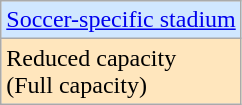<table class=wikitable>
<tr>
<td bgcolor="#d0e7ff"><a href='#'>Soccer-specific stadium</a></td>
</tr>
<tr>
<td bgcolor="#ffe6bd">Reduced capacity<br>(Full capacity)</td>
</tr>
</table>
